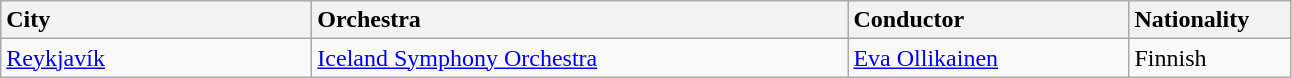<table class="wikitable">
<tr>
<td style="width: 200px; background: #f2f2f2"><strong>City</strong></td>
<td style="width: 350px; background: #f2f2f2"><strong>Orchestra</strong></td>
<td style="width: 180px; background: #f2f2f2"><strong>Conductor</strong></td>
<td style="width: 100px; background: #f2f2f2"><strong>Nationality</strong></td>
</tr>
<tr>
<td><a href='#'>Reykjavík</a></td>
<td><a href='#'>Iceland Symphony Orchestra</a></td>
<td><a href='#'>Eva Ollikainen</a></td>
<td>Finnish</td>
</tr>
</table>
